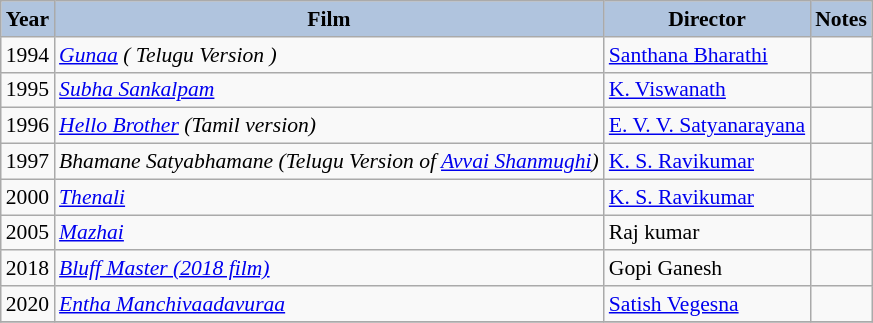<table class="wikitable" style="font-size:90%">
<tr style="text-align:center;">
<th style="text-align:center; background:#b0c4de;">Year</th>
<th style="text-align:center; background:#b0c4de;">Film</th>
<th style="text-align:center; background:#b0c4de;">Director</th>
<th style="text-align:center; background:#b0c4de;">Notes</th>
</tr>
<tr>
<td>1994</td>
<td><em><a href='#'>Gunaa</a> ( Telugu Version )</em></td>
<td><a href='#'>Santhana Bharathi</a></td>
<td></td>
</tr>
<tr>
<td>1995</td>
<td><em><a href='#'>Subha Sankalpam</a></em></td>
<td><a href='#'>K. Viswanath</a></td>
<td></td>
</tr>
<tr>
<td>1996</td>
<td><em><a href='#'>Hello Brother</a> (Tamil version)</em></td>
<td><a href='#'>E. V. V. Satyanarayana</a></td>
<td></td>
</tr>
<tr>
<td>1997</td>
<td><em>Bhamane Satyabhamane (Telugu Version of <a href='#'>Avvai Shanmughi</a>)</em></td>
<td><a href='#'>K. S. Ravikumar</a></td>
<td></td>
</tr>
<tr>
<td>2000</td>
<td><em><a href='#'>Thenali</a></em></td>
<td><a href='#'>K. S. Ravikumar</a></td>
<td></td>
</tr>
<tr>
<td>2005</td>
<td><em><a href='#'>Mazhai</a></em></td>
<td>Raj kumar</td>
<td></td>
</tr>
<tr>
<td>2018</td>
<td><em><a href='#'>Bluff Master (2018 film)</a></em></td>
<td>Gopi Ganesh</td>
<td></td>
</tr>
<tr>
<td>2020</td>
<td><em><a href='#'>Entha Manchivaadavuraa</a></em></td>
<td><a href='#'>Satish Vegesna</a></td>
<td></td>
</tr>
<tr>
</tr>
</table>
